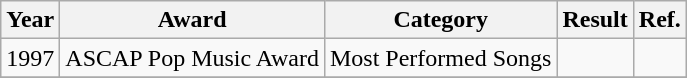<table class="wikitable">
<tr>
<th>Year</th>
<th>Award</th>
<th>Category</th>
<th>Result</th>
<th>Ref.</th>
</tr>
<tr>
<td>1997</td>
<td>ASCAP Pop Music Award</td>
<td>Most Performed Songs</td>
<td></td>
<td align="center"></td>
</tr>
<tr>
</tr>
</table>
